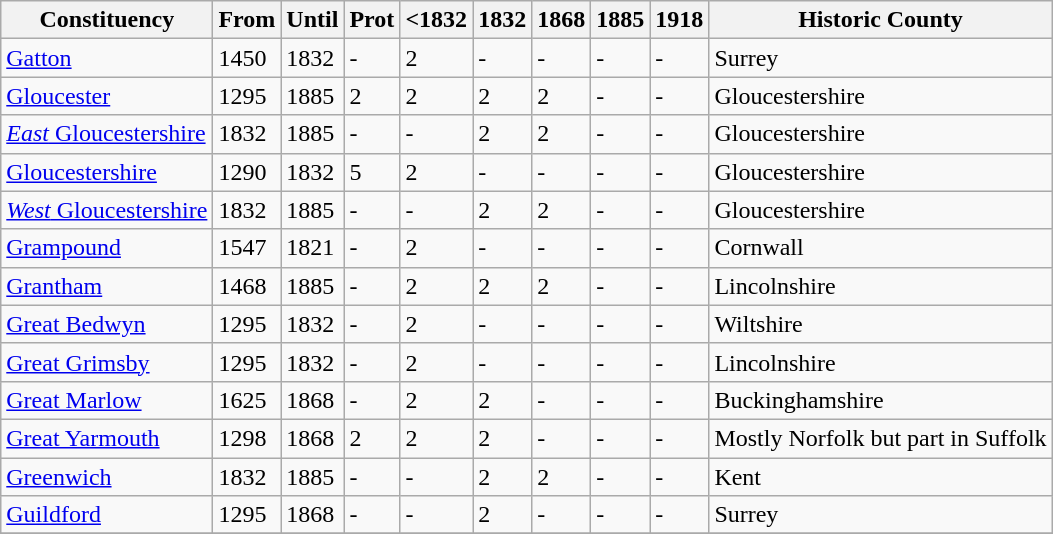<table class="wikitable">
<tr>
<th>Constituency</th>
<th>From</th>
<th>Until</th>
<th>Prot</th>
<th><1832</th>
<th>1832</th>
<th>1868</th>
<th>1885</th>
<th>1918</th>
<th>Historic County</th>
</tr>
<tr>
<td><a href='#'>Gatton</a></td>
<td>1450</td>
<td>1832</td>
<td>-</td>
<td>2</td>
<td>-</td>
<td>-</td>
<td>-</td>
<td>-</td>
<td>Surrey</td>
</tr>
<tr>
<td><a href='#'>Gloucester</a></td>
<td>1295</td>
<td>1885</td>
<td>2</td>
<td>2</td>
<td>2</td>
<td>2</td>
<td>-</td>
<td>-</td>
<td>Gloucestershire</td>
</tr>
<tr>
<td><a href='#'><em>East</em> Gloucestershire</a></td>
<td>1832</td>
<td>1885</td>
<td>-</td>
<td>-</td>
<td>2</td>
<td>2</td>
<td>-</td>
<td>-</td>
<td>Gloucestershire</td>
</tr>
<tr>
<td><a href='#'>Gloucestershire</a></td>
<td>1290</td>
<td>1832</td>
<td>5</td>
<td>2</td>
<td>-</td>
<td>-</td>
<td>-</td>
<td>-</td>
<td>Gloucestershire</td>
</tr>
<tr>
<td><a href='#'><em>West</em> Gloucestershire</a></td>
<td>1832</td>
<td>1885</td>
<td>-</td>
<td>-</td>
<td>2</td>
<td>2</td>
<td>-</td>
<td>-</td>
<td>Gloucestershire</td>
</tr>
<tr>
<td><a href='#'>Grampound</a></td>
<td>1547</td>
<td>1821</td>
<td>-</td>
<td>2</td>
<td>-</td>
<td>-</td>
<td>-</td>
<td>-</td>
<td>Cornwall</td>
</tr>
<tr>
<td><a href='#'>Grantham</a></td>
<td>1468</td>
<td>1885</td>
<td>-</td>
<td>2</td>
<td>2</td>
<td>2</td>
<td>-</td>
<td>-</td>
<td>Lincolnshire</td>
</tr>
<tr>
<td><a href='#'>Great Bedwyn</a></td>
<td>1295</td>
<td>1832</td>
<td>-</td>
<td>2</td>
<td>-</td>
<td>-</td>
<td>-</td>
<td>-</td>
<td>Wiltshire</td>
</tr>
<tr>
<td><a href='#'>Great Grimsby</a></td>
<td>1295</td>
<td>1832</td>
<td>-</td>
<td>2</td>
<td>-</td>
<td>-</td>
<td>-</td>
<td>-</td>
<td>Lincolnshire</td>
</tr>
<tr>
<td><a href='#'>Great Marlow</a></td>
<td>1625</td>
<td>1868</td>
<td>-</td>
<td>2</td>
<td>2</td>
<td>-</td>
<td>-</td>
<td>-</td>
<td>Buckinghamshire</td>
</tr>
<tr>
<td><a href='#'>Great Yarmouth</a></td>
<td>1298</td>
<td>1868</td>
<td>2</td>
<td>2</td>
<td>2</td>
<td>-</td>
<td>-</td>
<td>-</td>
<td>Mostly Norfolk but part in Suffolk</td>
</tr>
<tr>
<td><a href='#'>Greenwich</a></td>
<td>1832</td>
<td>1885</td>
<td>-</td>
<td>-</td>
<td>2</td>
<td>2</td>
<td>-</td>
<td>-</td>
<td>Kent</td>
</tr>
<tr>
<td><a href='#'>Guildford</a></td>
<td>1295</td>
<td>1868</td>
<td>-</td>
<td>-</td>
<td>2</td>
<td>-</td>
<td>-</td>
<td>-</td>
<td>Surrey</td>
</tr>
<tr>
</tr>
</table>
